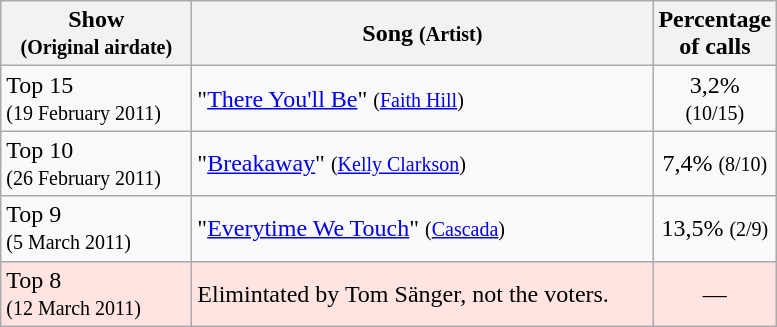<table class="wikitable">
<tr ">
<th style="width:120px;">Show<br><small>(Original airdate)</small></th>
<th style="width:300px;">Song <small>(Artist)</small></th>
<th style="width:28px;">Percentage of calls</th>
</tr>
<tr>
<td align="left">Top 15<br><small>(19 February 2011)</small></td>
<td align="left">"<a href='#'>There You'll Be</a>" <small>(<a href='#'>Faith Hill</a>)</small></td>
<td style="text-align:center;">3,2% <small>(10/15)</small></td>
</tr>
<tr>
<td align="left">Top 10<br><small>(26 February 2011)</small></td>
<td align="left">"<a href='#'>Breakaway</a>" <small>(<a href='#'>Kelly Clarkson</a>)</small></td>
<td style="text-align:center;">7,4% <small>(8/10)</small></td>
</tr>
<tr>
<td align="left">Top 9<br><small>(5 March 2011)</small></td>
<td align="left">"<a href='#'>Everytime We Touch</a>" <small>(<a href='#'>Cascada</a>)</small></td>
<td style="text-align:center;">13,5% <small>(2/9)</small></td>
</tr>
<tr style="background:#ffe4e1;">
<td align="left">Top 8<br><small>(12 March 2011)</small></td>
<td align="left">Elimintated by Tom Sänger, not the voters.</td>
<td style="text-align:center;">—</td>
</tr>
</table>
